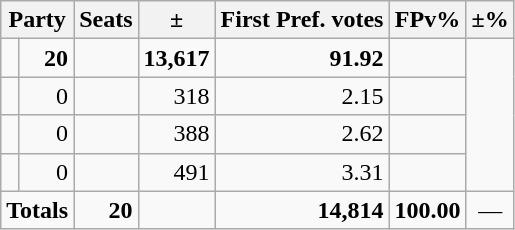<table class=wikitable>
<tr>
<th colspan=2 align=center>Party</th>
<th valign=top>Seats</th>
<th valign=top>±</th>
<th valign=top>First Pref. votes</th>
<th valign=top>FPv%</th>
<th valign=top>±%</th>
</tr>
<tr>
<td></td>
<td align=right><strong>20</strong></td>
<td align=right></td>
<td align=right><strong>13,617</strong></td>
<td align=right><strong>91.92</strong></td>
<td align=right></td>
</tr>
<tr>
<td></td>
<td align=right>0</td>
<td align=right></td>
<td align=right>318</td>
<td align=right>2.15</td>
<td align=right></td>
</tr>
<tr>
<td></td>
<td align=right>0</td>
<td align=right></td>
<td align=right>388</td>
<td align=right>2.62</td>
<td align=right></td>
</tr>
<tr>
<td></td>
<td align=right>0</td>
<td align=right></td>
<td align=right>491</td>
<td align=right>3.31</td>
<td align=right></td>
</tr>
<tr>
<td colspan=2 align=center><strong>Totals</strong></td>
<td align=right><strong>20</strong></td>
<td align=center></td>
<td align=right><strong>14,814</strong></td>
<td align=center><strong>100.00</strong></td>
<td align=center>—</td>
</tr>
</table>
